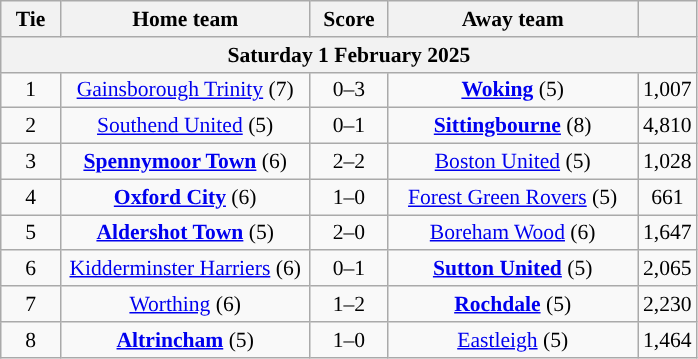<table class="wikitable" style="text-align:center; font-size:90%">
<tr>
<th scope="col" style="width:  8.43%;">Tie</th>
<th scope="col" style="width: 35.29%;">Home team</th>
<th scope="col" style="width: 11.00%;">Score</th>
<th scope="col" style="width: 35.29%;">Away team</th>
<th scope="col" style="width:  8.43%;"></th>
</tr>
<tr>
<th colspan="5"><strong>Saturday 1 February 2025</strong></th>
</tr>
<tr>
<td>1</td>
<td><a href='#'>Gainsborough Trinity</a> (7)</td>
<td>0–3</td>
<td><strong><a href='#'>Woking</a></strong> (5)</td>
<td>1,007</td>
</tr>
<tr>
<td>2</td>
<td><a href='#'>Southend United</a> (5)</td>
<td>0–1</td>
<td><strong><a href='#'>Sittingbourne</a></strong> (8)</td>
<td>4,810</td>
</tr>
<tr>
<td>3</td>
<td><strong><a href='#'>Spennymoor Town</a></strong> (6)</td>
<td>2–2 </td>
<td><a href='#'>Boston United</a> (5)</td>
<td>1,028</td>
</tr>
<tr>
<td>4</td>
<td><strong><a href='#'>Oxford City</a></strong> (6)</td>
<td>1–0</td>
<td><a href='#'>Forest Green Rovers</a> (5)</td>
<td>661</td>
</tr>
<tr>
<td>5</td>
<td><strong><a href='#'>Aldershot Town</a></strong> (5)</td>
<td>2–0</td>
<td><a href='#'>Boreham Wood</a> (6)</td>
<td>1,647</td>
</tr>
<tr>
<td>6</td>
<td><a href='#'>Kidderminster Harriers</a> (6)</td>
<td>0–1</td>
<td><strong><a href='#'>Sutton United</a></strong> (5)</td>
<td>2,065</td>
</tr>
<tr>
<td>7</td>
<td><a href='#'>Worthing</a> (6)</td>
<td>1–2</td>
<td><strong><a href='#'>Rochdale</a></strong> (5)</td>
<td>2,230</td>
</tr>
<tr>
<td>8</td>
<td><strong><a href='#'>Altrincham</a></strong> (5)</td>
<td>1–0</td>
<td><a href='#'>Eastleigh</a> (5)</td>
<td>1,464</td>
</tr>
</table>
